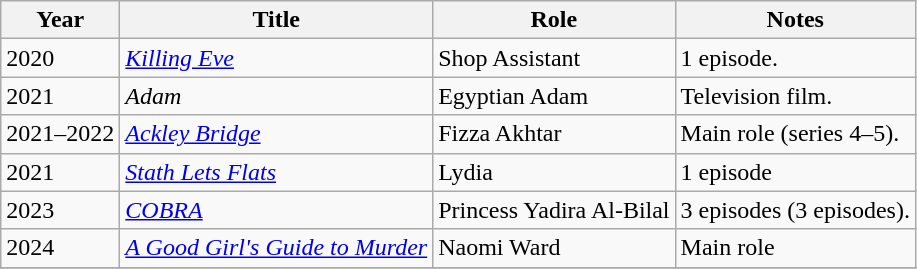<table class="wikitable sortable">
<tr>
<th>Year</th>
<th>Title</th>
<th>Role</th>
<th class="unsortable">Notes</th>
</tr>
<tr>
<td>2020</td>
<td><em><a href='#'>Killing Eve</a></em></td>
<td>Shop Assistant</td>
<td>1 episode.</td>
</tr>
<tr>
<td>2021</td>
<td><em>Adam</em></td>
<td>Egyptian Adam</td>
<td>Television film.</td>
</tr>
<tr>
<td>2021–2022</td>
<td><em><a href='#'>Ackley Bridge</a></em></td>
<td>Fizza Akhtar</td>
<td>Main role (series 4–5).</td>
</tr>
<tr>
<td>2021</td>
<td><em><a href='#'>Stath Lets Flats</a></em></td>
<td>Lydia</td>
<td>1 episode</td>
</tr>
<tr>
<td>2023</td>
<td><em><a href='#'>COBRA</a></em></td>
<td>Princess Yadira Al-Bilal</td>
<td>3 episodes (3 episodes).</td>
</tr>
<tr>
<td>2024</td>
<td><em><a href='#'>A Good Girl's Guide to Murder</a></em></td>
<td>Naomi Ward</td>
<td>Main role</td>
</tr>
<tr>
</tr>
</table>
